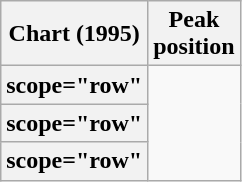<table class="wikitable sortable plainrowheaders" style="text-align:center">
<tr>
<th scope="col">Chart (1995)</th>
<th scope="col">Peak<br>position</th>
</tr>
<tr>
<th>scope="row"</th>
</tr>
<tr>
<th>scope="row"</th>
</tr>
<tr>
<th>scope="row"</th>
</tr>
</table>
